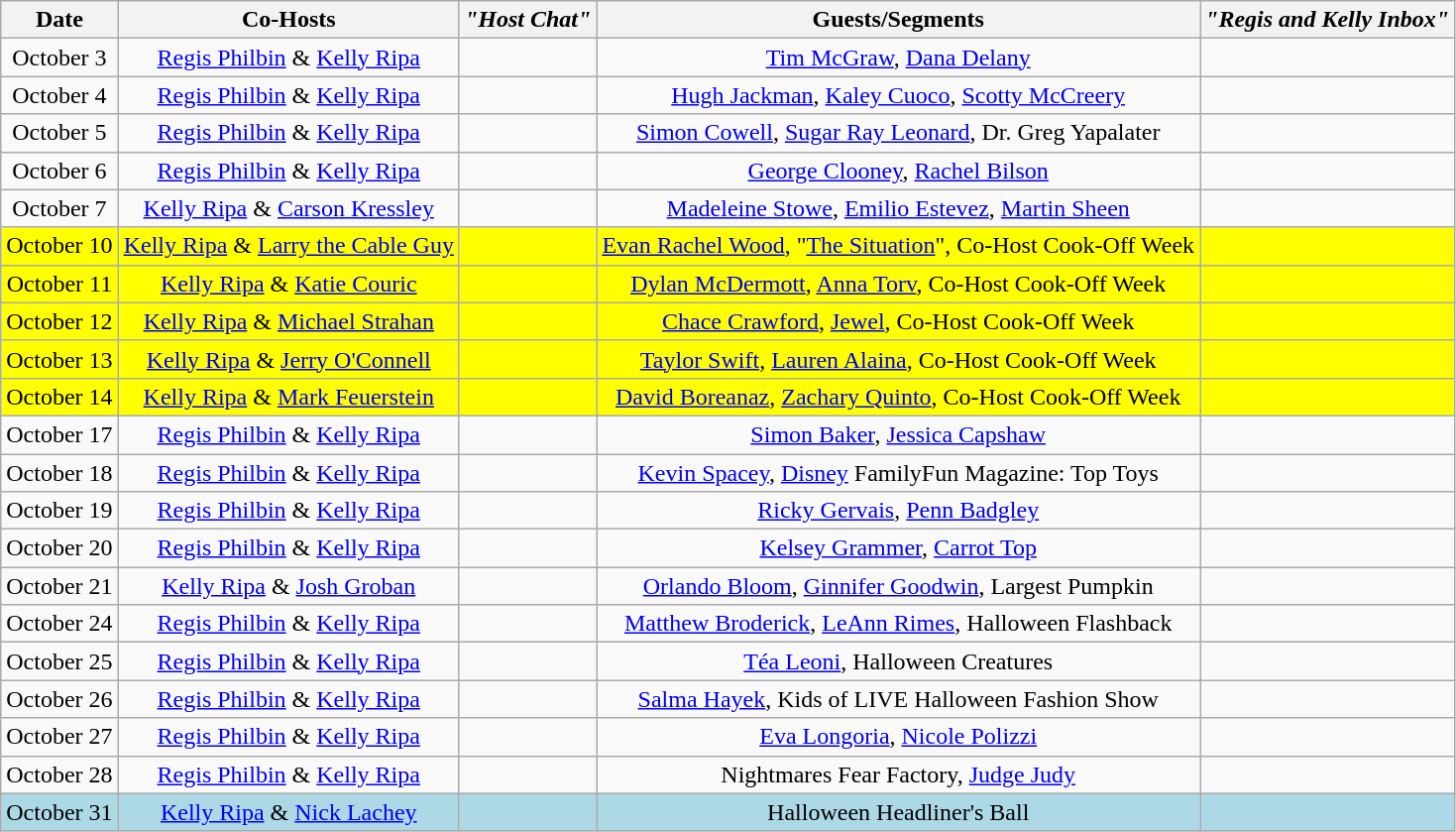<table class="wikitable sortable" style="text-align:center;">
<tr>
<th>Date</th>
<th>Co-Hosts</th>
<th><em>"Host Chat"</em></th>
<th>Guests/Segments</th>
<th><em>"Regis and Kelly Inbox"</em></th>
</tr>
<tr>
<td>October 3</td>
<td><a href='#'>Regis Philbin</a> & <a href='#'>Kelly Ripa</a></td>
<td></td>
<td><a href='#'>Tim McGraw</a>, <a href='#'>Dana Delany</a></td>
<td></td>
</tr>
<tr>
<td>October 4</td>
<td><a href='#'>Regis Philbin</a> & <a href='#'>Kelly Ripa</a></td>
<td></td>
<td><a href='#'>Hugh Jackman</a>, <a href='#'>Kaley Cuoco</a>, <a href='#'>Scotty McCreery</a></td>
<td></td>
</tr>
<tr>
<td>October 5</td>
<td><a href='#'>Regis Philbin</a> & <a href='#'>Kelly Ripa</a></td>
<td></td>
<td><a href='#'>Simon Cowell</a>, <a href='#'>Sugar Ray Leonard</a>, Dr. Greg Yapalater</td>
<td></td>
</tr>
<tr>
<td>October 6</td>
<td><a href='#'>Regis Philbin</a> & <a href='#'>Kelly Ripa</a></td>
<td></td>
<td><a href='#'>George Clooney</a>, <a href='#'>Rachel Bilson</a></td>
<td></td>
</tr>
<tr>
<td>October 7</td>
<td><a href='#'>Kelly Ripa</a> & <a href='#'>Carson Kressley</a></td>
<td></td>
<td><a href='#'>Madeleine Stowe</a>, <a href='#'>Emilio Estevez</a>, <a href='#'>Martin Sheen</a></td>
<td></td>
</tr>
<tr style="background:yellow;">
<td>October 10</td>
<td><a href='#'>Kelly Ripa</a> & <a href='#'>Larry the Cable Guy</a></td>
<td></td>
<td><a href='#'>Evan Rachel Wood</a>, "<a href='#'>The Situation</a>", Co-Host Cook-Off Week</td>
<td></td>
</tr>
<tr style="background:yellow;">
<td>October 11</td>
<td><a href='#'>Kelly Ripa</a> & <a href='#'>Katie Couric</a></td>
<td></td>
<td><a href='#'>Dylan McDermott</a>, <a href='#'>Anna Torv</a>, Co-Host Cook-Off Week</td>
<td></td>
</tr>
<tr style="background:yellow;">
<td>October 12</td>
<td><a href='#'>Kelly Ripa</a> & <a href='#'>Michael Strahan</a></td>
<td></td>
<td><a href='#'>Chace Crawford</a>, <a href='#'>Jewel</a>, Co-Host Cook-Off Week</td>
<td></td>
</tr>
<tr style="background:yellow;">
<td>October 13</td>
<td><a href='#'>Kelly Ripa</a> & <a href='#'>Jerry O'Connell</a></td>
<td></td>
<td><a href='#'>Taylor Swift</a>, <a href='#'>Lauren Alaina</a>, Co-Host Cook-Off Week</td>
<td></td>
</tr>
<tr style="background:yellow;">
<td>October 14</td>
<td><a href='#'>Kelly Ripa</a> & <a href='#'>Mark Feuerstein</a></td>
<td></td>
<td><a href='#'>David Boreanaz</a>, <a href='#'>Zachary Quinto</a>, Co-Host Cook-Off Week</td>
<td></td>
</tr>
<tr>
<td>October 17</td>
<td><a href='#'>Regis Philbin</a> & <a href='#'>Kelly Ripa</a></td>
<td></td>
<td><a href='#'>Simon Baker</a>, <a href='#'>Jessica Capshaw</a></td>
<td></td>
</tr>
<tr>
<td>October 18</td>
<td><a href='#'>Regis Philbin</a> & <a href='#'>Kelly Ripa</a></td>
<td></td>
<td><a href='#'>Kevin Spacey</a>, <a href='#'>Disney</a> FamilyFun Magazine: Top Toys</td>
<td></td>
</tr>
<tr>
<td>October 19</td>
<td><a href='#'>Regis Philbin</a> & <a href='#'>Kelly Ripa</a></td>
<td></td>
<td><a href='#'>Ricky Gervais</a>, <a href='#'>Penn Badgley</a></td>
<td></td>
</tr>
<tr>
<td>October 20</td>
<td><a href='#'>Regis Philbin</a> & <a href='#'>Kelly Ripa</a></td>
<td></td>
<td><a href='#'>Kelsey Grammer</a>, <a href='#'>Carrot Top</a></td>
<td></td>
</tr>
<tr>
<td>October 21</td>
<td><a href='#'>Kelly Ripa</a> & <a href='#'>Josh Groban</a></td>
<td></td>
<td><a href='#'>Orlando Bloom</a>, <a href='#'>Ginnifer Goodwin</a>, Largest Pumpkin</td>
<td></td>
</tr>
<tr>
<td>October 24</td>
<td><a href='#'>Regis Philbin</a> & <a href='#'>Kelly Ripa</a></td>
<td></td>
<td><a href='#'>Matthew Broderick</a>, <a href='#'>LeAnn Rimes</a>, Halloween Flashback</td>
<td></td>
</tr>
<tr>
<td>October 25</td>
<td><a href='#'>Regis Philbin</a> & <a href='#'>Kelly Ripa</a></td>
<td></td>
<td><a href='#'>Téa Leoni</a>, Halloween Creatures</td>
<td></td>
</tr>
<tr>
<td>October 26</td>
<td><a href='#'>Regis Philbin</a> & <a href='#'>Kelly Ripa</a></td>
<td></td>
<td><a href='#'>Salma Hayek</a>, Kids of LIVE Halloween Fashion Show</td>
<td></td>
</tr>
<tr>
<td>October 27</td>
<td><a href='#'>Regis Philbin</a> & <a href='#'>Kelly Ripa</a></td>
<td></td>
<td><a href='#'>Eva Longoria</a>, <a href='#'>Nicole Polizzi</a></td>
<td></td>
</tr>
<tr>
<td>October 28</td>
<td><a href='#'>Regis Philbin</a> & <a href='#'>Kelly Ripa</a></td>
<td></td>
<td>Nightmares Fear Factory, <a href='#'>Judge Judy</a></td>
<td></td>
</tr>
<tr style="background:lightblue;">
<td>October 31</td>
<td><a href='#'>Kelly Ripa</a> & <a href='#'>Nick Lachey</a></td>
<td></td>
<td>Halloween Headliner's Ball</td>
<td></td>
</tr>
</table>
